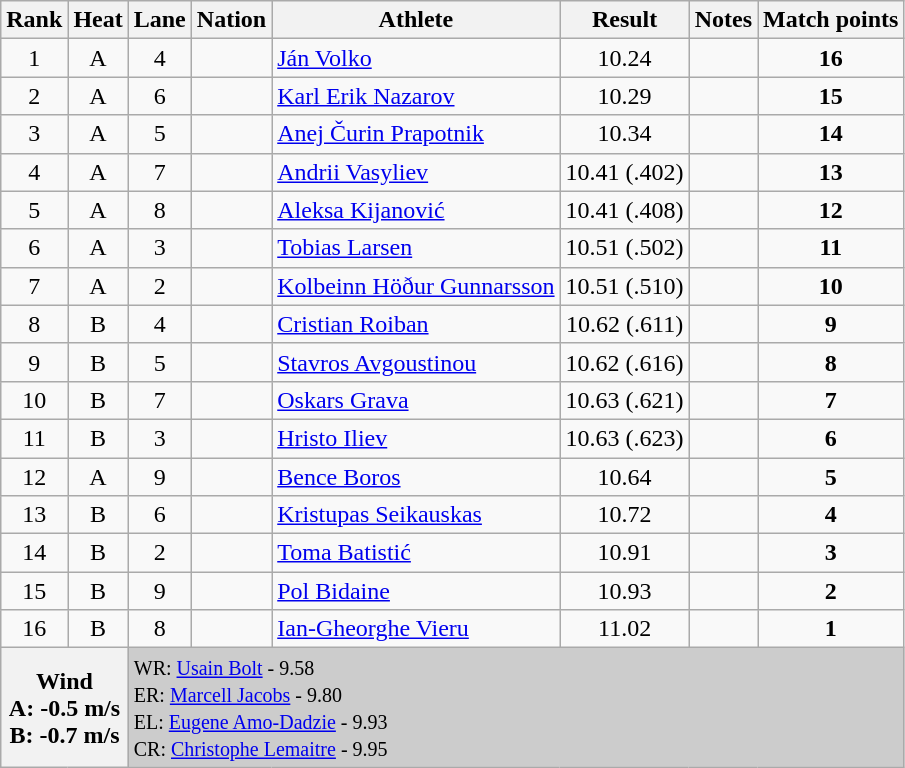<table class="wikitable sortable" style="text-align:left;">
<tr>
<th>Rank</th>
<th>Heat</th>
<th>Lane</th>
<th>Nation</th>
<th>Athlete</th>
<th>Result</th>
<th>Notes</th>
<th>Match points</th>
</tr>
<tr>
<td align=center>1</td>
<td align=center>A</td>
<td align=center>4</td>
<td></td>
<td><a href='#'>Ján Volko</a></td>
<td align=center>10.24</td>
<td align=center></td>
<td align=center><strong>16</strong></td>
</tr>
<tr>
<td align=center>2</td>
<td align=center>A</td>
<td align=center>6</td>
<td></td>
<td><a href='#'>Karl Erik Nazarov</a></td>
<td align=center>10.29</td>
<td></td>
<td align=center><strong>15</strong></td>
</tr>
<tr>
<td align=center>3</td>
<td align=center>A</td>
<td align=center>5</td>
<td></td>
<td><a href='#'>Anej Čurin Prapotnik</a></td>
<td align=center>10.34</td>
<td></td>
<td align=center><strong>14</strong></td>
</tr>
<tr>
<td align=center>4</td>
<td align=center>A</td>
<td align=center>7</td>
<td></td>
<td><a href='#'>Andrii Vasyliev</a></td>
<td align=center>10.41 (.402)</td>
<td></td>
<td align=center><strong>13</strong></td>
</tr>
<tr>
<td align=center>5</td>
<td align=center>A</td>
<td align=center>8</td>
<td></td>
<td><a href='#'>Aleksa Kijanović</a></td>
<td align=center>10.41 (.408)</td>
<td align=center></td>
<td align=center><strong>12</strong></td>
</tr>
<tr>
<td align=center>6</td>
<td align=center>A</td>
<td align=center>3</td>
<td></td>
<td><a href='#'>Tobias Larsen</a></td>
<td align=center>10.51 (.502)</td>
<td></td>
<td align=center><strong>11</strong></td>
</tr>
<tr>
<td align=center>7</td>
<td align=center>A</td>
<td align=center>2</td>
<td></td>
<td><a href='#'>Kolbeinn Höður Gunnarsson</a></td>
<td align=center>10.51 (.510)</td>
<td align=center></td>
<td align=center><strong>10</strong></td>
</tr>
<tr>
<td align=center>8</td>
<td align=center>B</td>
<td align=center>4</td>
<td></td>
<td><a href='#'>Cristian Roiban</a></td>
<td align=center>10.62 (.611)</td>
<td></td>
<td align=center><strong>9</strong></td>
</tr>
<tr>
<td align=center>9</td>
<td align=center>B</td>
<td align=center>5</td>
<td></td>
<td><a href='#'>Stavros Avgoustinou</a></td>
<td align=center>10.62 (.616)</td>
<td></td>
<td align=center><strong>8</strong></td>
</tr>
<tr>
<td align=center>10</td>
<td align=center>B</td>
<td align=center>7</td>
<td></td>
<td><a href='#'>Oskars Grava</a></td>
<td align=center>10.63 (.621)</td>
<td></td>
<td align=center><strong>7</strong></td>
</tr>
<tr>
<td align=center>11</td>
<td align=center>B</td>
<td align=center>3</td>
<td></td>
<td><a href='#'>Hristo Iliev</a></td>
<td align=center>10.63 (.623)</td>
<td></td>
<td align=center><strong>6</strong></td>
</tr>
<tr>
<td align=center>12</td>
<td align=center>A</td>
<td align=center>9</td>
<td></td>
<td><a href='#'>Bence Boros</a></td>
<td align=center>10.64</td>
<td></td>
<td align=center><strong>5</strong></td>
</tr>
<tr>
<td align=center>13</td>
<td align=center>B</td>
<td align=center>6</td>
<td></td>
<td><a href='#'>Kristupas Seikauskas</a></td>
<td align=center>10.72</td>
<td></td>
<td align=center><strong>4</strong></td>
</tr>
<tr>
<td align=center>14</td>
<td align=center>B</td>
<td align=center>2</td>
<td></td>
<td><a href='#'>Toma Batistić</a></td>
<td align=center>10.91</td>
<td align=center></td>
<td align=center><strong>3</strong></td>
</tr>
<tr>
<td align=center>15</td>
<td align=center>B</td>
<td align=center>9</td>
<td></td>
<td><a href='#'>Pol Bidaine</a></td>
<td align=center>10.93</td>
<td align=center></td>
<td align=center><strong>2</strong></td>
</tr>
<tr>
<td align=center>16</td>
<td align=center>B</td>
<td align=center>8</td>
<td></td>
<td><a href='#'>Ian-Gheorghe Vieru</a></td>
<td align=center>11.02</td>
<td></td>
<td align=center><strong>1</strong></td>
</tr>
<tr>
<th colspan="2">Wind<br>A: -0.5 m/s<br>B: -0.7 m/s</th>
<td colspan="6" bgcolor="#cccccc"><small>WR:   <a href='#'>Usain Bolt</a> - 9.58<br>ER:  <a href='#'>Marcell Jacobs</a> - 9.80<br></small><small>EL:   <a href='#'>Eugene Amo-Dadzie</a> - 9.93<br>CR:  <a href='#'>Christophe Lemaitre</a> - 9.95</small></td>
</tr>
</table>
